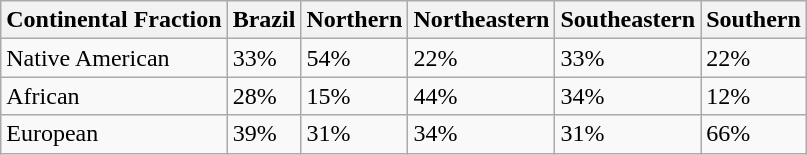<table class="wikitable">
<tr>
<th>Continental Fraction</th>
<th>Brazil</th>
<th>Northern</th>
<th>Northeastern</th>
<th>Southeastern</th>
<th>Southern</th>
</tr>
<tr>
<td>Native American</td>
<td>33%</td>
<td>54%</td>
<td>22%</td>
<td>33%</td>
<td>22%</td>
</tr>
<tr>
<td>African</td>
<td>28%</td>
<td>15%</td>
<td>44%</td>
<td>34%</td>
<td>12%</td>
</tr>
<tr>
<td>European</td>
<td>39%</td>
<td>31%</td>
<td>34%</td>
<td>31%</td>
<td>66%</td>
</tr>
</table>
